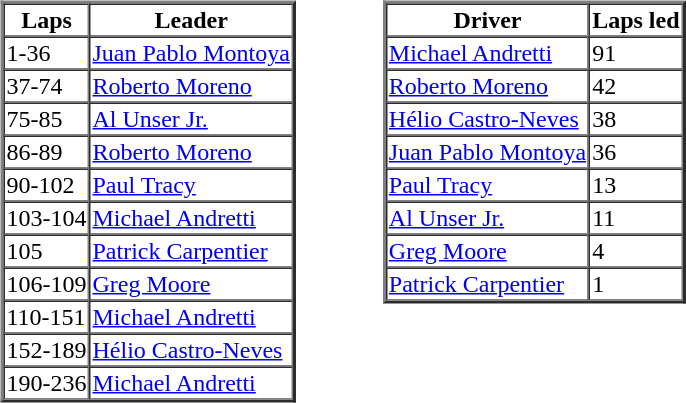<table>
<tr>
<td valign="top"><br><table border=2 cellspacing=0>
<tr>
<th>Laps</th>
<th>Leader</th>
</tr>
<tr>
<td>1-36</td>
<td><a href='#'>Juan Pablo Montoya</a></td>
</tr>
<tr>
<td>37-74</td>
<td><a href='#'>Roberto Moreno</a></td>
</tr>
<tr>
<td>75-85</td>
<td><a href='#'>Al Unser Jr.</a></td>
</tr>
<tr>
<td>86-89</td>
<td><a href='#'>Roberto Moreno</a></td>
</tr>
<tr>
<td>90-102</td>
<td><a href='#'>Paul Tracy</a></td>
</tr>
<tr>
<td>103-104</td>
<td><a href='#'>Michael Andretti</a></td>
</tr>
<tr>
<td>105</td>
<td><a href='#'>Patrick Carpentier</a></td>
</tr>
<tr>
<td>106-109</td>
<td><a href='#'>Greg Moore</a></td>
</tr>
<tr>
<td>110-151</td>
<td><a href='#'>Michael Andretti</a></td>
</tr>
<tr>
<td>152-189</td>
<td><a href='#'>Hélio Castro-Neves</a></td>
</tr>
<tr>
<td>190-236</td>
<td><a href='#'>Michael Andretti</a></td>
</tr>
</table>
</td>
<td width="50"> </td>
<td valign="top"><br><table border=2 cellspacing=0>
<tr>
<th>Driver</th>
<th>Laps led</th>
</tr>
<tr>
<td><a href='#'>Michael Andretti</a></td>
<td>91</td>
</tr>
<tr>
<td><a href='#'>Roberto Moreno</a></td>
<td>42</td>
</tr>
<tr>
<td><a href='#'>Hélio Castro-Neves</a></td>
<td>38</td>
</tr>
<tr>
<td><a href='#'>Juan Pablo Montoya</a></td>
<td>36</td>
</tr>
<tr>
<td><a href='#'>Paul Tracy</a></td>
<td>13</td>
</tr>
<tr>
<td><a href='#'>Al Unser Jr.</a></td>
<td>11</td>
</tr>
<tr>
<td><a href='#'>Greg Moore</a></td>
<td>4</td>
</tr>
<tr>
<td><a href='#'>Patrick Carpentier</a></td>
<td>1</td>
</tr>
</table>
</td>
</tr>
</table>
